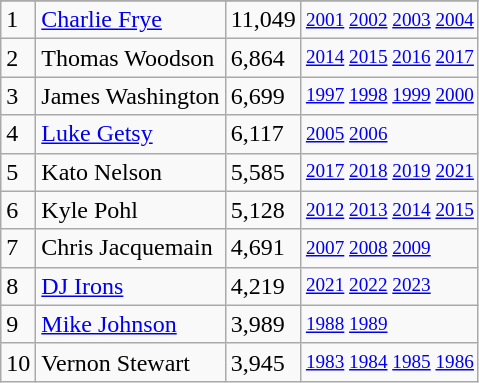<table class="wikitable">
<tr>
</tr>
<tr>
<td>1</td>
<td><a href='#'>Charlie Frye</a></td>
<td>11,049</td>
<td style="font-size:80%;"><a href='#'>2001</a> <a href='#'>2002</a> <a href='#'>2003</a> <a href='#'>2004</a></td>
</tr>
<tr>
<td>2</td>
<td>Thomas Woodson</td>
<td>6,864</td>
<td style="font-size:80%;"><a href='#'>2014</a> <a href='#'>2015</a> <a href='#'>2016</a> <a href='#'>2017</a></td>
</tr>
<tr>
<td>3</td>
<td>James Washington</td>
<td>6,699</td>
<td style="font-size:80%;"><a href='#'>1997</a> <a href='#'>1998</a> <a href='#'>1999</a> <a href='#'>2000</a></td>
</tr>
<tr>
<td>4</td>
<td><a href='#'>Luke Getsy</a></td>
<td>6,117</td>
<td style="font-size:80%;"><a href='#'>2005</a> <a href='#'>2006</a></td>
</tr>
<tr>
<td>5</td>
<td>Kato Nelson</td>
<td>5,585</td>
<td style="font-size:80%;"><a href='#'>2017</a> <a href='#'>2018</a> <a href='#'>2019</a> <a href='#'>2021</a></td>
</tr>
<tr>
<td>6</td>
<td>Kyle Pohl</td>
<td>5,128</td>
<td style="font-size:80%;"><a href='#'>2012</a> <a href='#'>2013</a> <a href='#'>2014</a> <a href='#'>2015</a></td>
</tr>
<tr>
<td>7</td>
<td>Chris Jacquemain</td>
<td>4,691</td>
<td style="font-size:80%;"><a href='#'>2007</a> <a href='#'>2008</a> <a href='#'>2009</a></td>
</tr>
<tr>
<td>8</td>
<td><a href='#'>DJ Irons</a></td>
<td>4,219</td>
<td style="font-size:80%;"><a href='#'>2021</a> <a href='#'>2022</a> <a href='#'>2023</a></td>
</tr>
<tr>
<td>9</td>
<td><a href='#'>Mike Johnson</a></td>
<td>3,989</td>
<td style="font-size:80%;"><a href='#'>1988</a> <a href='#'>1989</a></td>
</tr>
<tr>
<td>10</td>
<td>Vernon Stewart</td>
<td>3,945</td>
<td style="font-size:80%;"><a href='#'>1983</a> <a href='#'>1984</a> <a href='#'>1985</a> <a href='#'>1986</a></td>
</tr>
</table>
